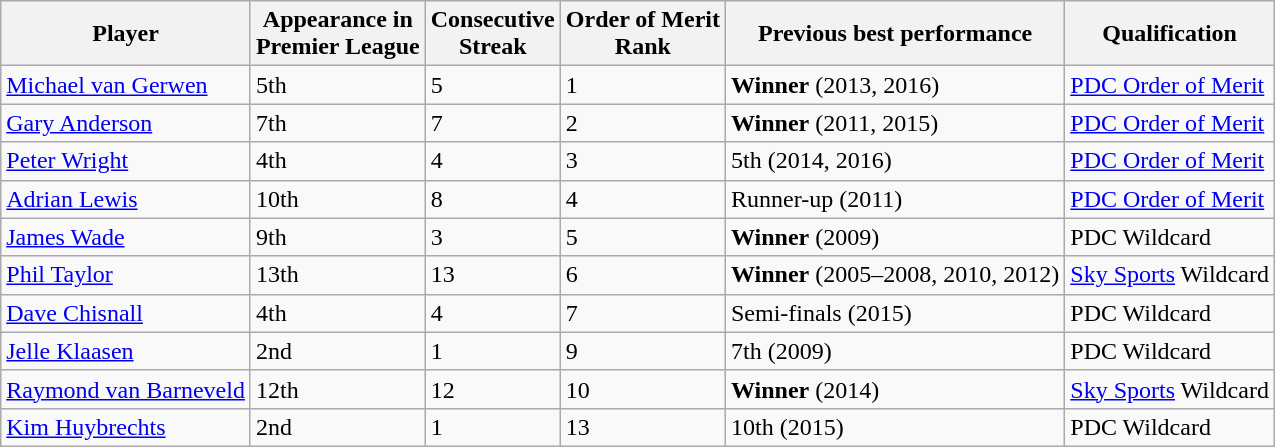<table class="wikitable sortable" style="text-align: left;">
<tr>
<th>Player</th>
<th data-sort-type="number">Appearance in<br>Premier League</th>
<th>Consecutive<br>Streak</th>
<th>Order of Merit<br>Rank</th>
<th data-sort-type="number">Previous best performance</th>
<th>Qualification</th>
</tr>
<tr>
<td> <a href='#'>Michael van Gerwen</a></td>
<td>5th</td>
<td>5</td>
<td>1</td>
<td><strong>Winner</strong> (2013, 2016)</td>
<td><a href='#'>PDC Order of Merit</a></td>
</tr>
<tr>
<td> <a href='#'>Gary Anderson</a></td>
<td>7th</td>
<td>7</td>
<td>2</td>
<td><strong>Winner</strong> (2011, 2015)</td>
<td><a href='#'>PDC Order of Merit</a></td>
</tr>
<tr>
<td> <a href='#'>Peter Wright</a></td>
<td>4th</td>
<td>4</td>
<td>3</td>
<td>5th (2014, 2016)</td>
<td><a href='#'>PDC Order of Merit</a></td>
</tr>
<tr>
<td> <a href='#'>Adrian Lewis</a></td>
<td>10th</td>
<td>8</td>
<td>4</td>
<td>Runner-up (2011)</td>
<td><a href='#'>PDC Order of Merit</a></td>
</tr>
<tr>
<td> <a href='#'>James Wade</a></td>
<td>9th</td>
<td>3</td>
<td>5</td>
<td><strong>Winner</strong> (2009)</td>
<td>PDC Wildcard</td>
</tr>
<tr>
<td> <a href='#'>Phil Taylor</a></td>
<td>13th</td>
<td>13</td>
<td>6</td>
<td><strong>Winner</strong> (2005–2008, 2010, 2012)</td>
<td><a href='#'>Sky Sports</a> Wildcard</td>
</tr>
<tr>
<td> <a href='#'>Dave Chisnall</a></td>
<td>4th</td>
<td>4</td>
<td>7</td>
<td>Semi-finals (2015)</td>
<td>PDC Wildcard</td>
</tr>
<tr>
<td> <a href='#'>Jelle Klaasen</a></td>
<td>2nd</td>
<td>1</td>
<td>9</td>
<td>7th (2009)</td>
<td>PDC Wildcard</td>
</tr>
<tr>
<td> <a href='#'>Raymond van Barneveld</a></td>
<td>12th</td>
<td>12</td>
<td>10</td>
<td><strong>Winner</strong> (2014)</td>
<td><a href='#'>Sky Sports</a> Wildcard</td>
</tr>
<tr>
<td> <a href='#'>Kim Huybrechts</a></td>
<td>2nd</td>
<td>1</td>
<td>13</td>
<td>10th (2015)</td>
<td>PDC Wildcard</td>
</tr>
</table>
